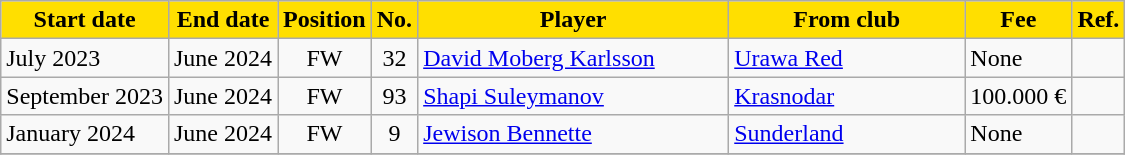<table class="wikitable sortable">
<tr>
<th style="background:#FFDF00; color:black;"><strong>Start date</strong></th>
<th style="background:#FFDF00; color:black;"><strong>End date</strong></th>
<th style="background:#FFDF00; color:black;"><strong>Position</strong></th>
<th style="background:#FFDF00; color:black;"><strong>No.</strong></th>
<th style="background:#FFDF00; color:black;"; width=200><strong>Player</strong></th>
<th style="background:#FFDF00; color:black;"; width=150><strong>From club</strong></th>
<th style="background:#FFDF00; color:black;"><strong>Fee</strong></th>
<th style="background:#FFDF00; color:black;"><strong>Ref.</strong></th>
</tr>
<tr>
<td>July 2023</td>
<td>June 2024</td>
<td style="text-align:center;">FW</td>
<td style="text-align:center;">32</td>
<td style="text-align:left;"> <a href='#'>David Moberg Karlsson</a></td>
<td style="text-align:left;"> <a href='#'>Urawa Red</a></td>
<td>None</td>
<td></td>
</tr>
<tr>
<td>September 2023</td>
<td>June 2024</td>
<td style="text-align:center;">FW</td>
<td style="text-align:center;">93</td>
<td style="text-align:left;"> <a href='#'>Shapi Suleymanov</a></td>
<td style="text-align:left;"> <a href='#'>Krasnodar</a></td>
<td>100.000 €</td>
<td></td>
</tr>
<tr>
<td>January 2024</td>
<td>June 2024</td>
<td style="text-align:center;">FW</td>
<td style="text-align:center;">9</td>
<td style="text-align:left;"> <a href='#'>Jewison Bennette</a></td>
<td style="text-align:left;"> <a href='#'>Sunderland</a></td>
<td>None</td>
<td></td>
</tr>
<tr>
</tr>
</table>
